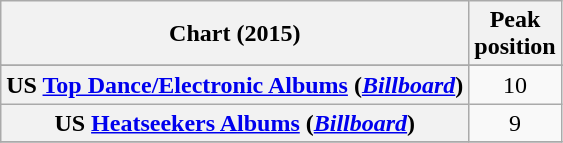<table class="wikitable plainrowheaders sortable" style="text-align:center">
<tr>
<th scope="col">Chart (2015)</th>
<th scope="col">Peak<br>position</th>
</tr>
<tr>
</tr>
<tr>
<th scope="row">US <a href='#'>Top Dance/Electronic Albums</a> (<em><a href='#'>Billboard</a></em>)</th>
<td>10</td>
</tr>
<tr>
<th scope="row">US <a href='#'>Heatseekers Albums</a> (<em><a href='#'>Billboard</a></em>)</th>
<td>9</td>
</tr>
<tr>
</tr>
</table>
